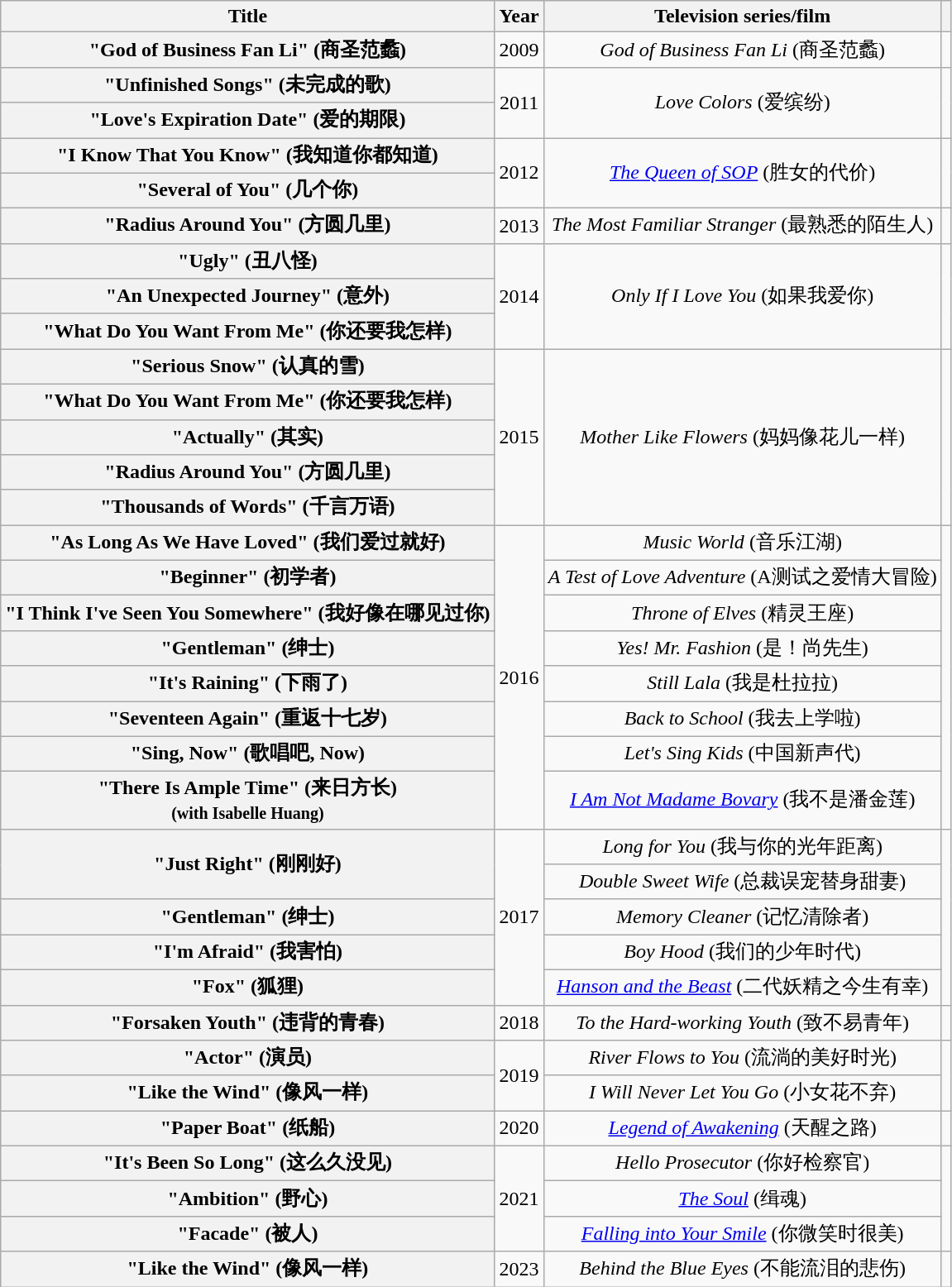<table class="wikitable plainrowheaders" style="text-align:center;">
<tr>
<th scope="col">Title</th>
<th scope="col">Year</th>
<th scope="col">Television series/film</th>
<th scope="col"></th>
</tr>
<tr>
<th scope="row">"God of Business Fan Li" (商圣范蠡)</th>
<td>2009</td>
<td><em>God of Business Fan Li</em> (商圣范蠡)</td>
<td></td>
</tr>
<tr>
<th scope="row">"Unfinished Songs" (未完成的歌)</th>
<td rowspan="2">2011</td>
<td rowspan="2"><em>Love Colors</em> (爱缤纷)</td>
<td rowspan="2"></td>
</tr>
<tr>
<th scope="row">"Love's Expiration Date" (爱的期限)</th>
</tr>
<tr>
<th scope="row">"I Know That You Know" (我知道你都知道)</th>
<td rowspan="2">2012</td>
<td rowspan="2"><em><a href='#'>The Queen of SOP</a></em> (胜女的代价)</td>
<td rowspan="2"></td>
</tr>
<tr>
<th scope="row">"Several of You" (几个你)</th>
</tr>
<tr>
<th scope="row">"Radius Around You" (方圆几里)</th>
<td>2013</td>
<td><em>The Most Familiar Stranger</em> (最熟悉的陌生人)</td>
<td></td>
</tr>
<tr>
<th scope="row">"Ugly" (丑八怪)</th>
<td rowspan="3">2014</td>
<td rowspan="3"><em>Only If I Love You</em> (如果我爱你)</td>
<td rowspan="3"></td>
</tr>
<tr>
<th scope="row">"An Unexpected Journey" (意外)</th>
</tr>
<tr>
<th scope="row">"What Do You Want From Me" (你还要我怎样)</th>
</tr>
<tr>
<th scope="row">"Serious Snow" (认真的雪)</th>
<td rowspan="5">2015</td>
<td rowspan="5"><em>Mother Like Flowers</em> (妈妈像花儿一样)</td>
<td rowspan="5"></td>
</tr>
<tr>
<th scope="row">"What Do You Want From Me" (你还要我怎样)</th>
</tr>
<tr>
<th scope="row">"Actually" (其实)</th>
</tr>
<tr>
<th scope="row">"Radius Around You" (方圆几里)</th>
</tr>
<tr>
<th scope="row">"Thousands of Words" (千言万语)</th>
</tr>
<tr>
<th scope="row">"As Long As We Have Loved" (我们爱过就好)</th>
<td rowspan="8">2016</td>
<td><em>Music World</em> (音乐江湖)</td>
<td rowspan="8"></td>
</tr>
<tr>
<th scope="row">"Beginner" (初学者)</th>
<td><em>A Test of Love Adventure</em> (A测试之爱情大冒险)</td>
</tr>
<tr>
<th scope="row">"I Think I've Seen You Somewhere" (我好像在哪见过你)</th>
<td><em>Throne of Elves</em> (精灵王座)</td>
</tr>
<tr>
<th scope="row">"Gentleman" (绅士)</th>
<td><em>Yes! Mr. Fashion</em> (是！尚先生)</td>
</tr>
<tr>
<th scope="row">"It's Raining" (下雨了)</th>
<td><em>Still Lala</em> (我是杜拉拉)</td>
</tr>
<tr>
<th scope="row">"Seventeen Again" (重返十七岁)</th>
<td><em>Back to School</em> (我去上学啦)</td>
</tr>
<tr>
<th scope="row">"Sing, Now" (歌唱吧, Now)</th>
<td><em>Let's Sing Kids</em> (中国新声代)</td>
</tr>
<tr>
<th scope="row">"There Is Ample Time" (来日方长)<br><small>(with Isabelle Huang)</small></th>
<td><em><a href='#'>I Am Not Madame Bovary</a></em> (我不是潘金莲)</td>
</tr>
<tr>
<th rowspan="2" scope="row">"Just Right" (刚刚好)</th>
<td rowspan="5">2017</td>
<td><em>Long for You</em> (我与你的光年距离)</td>
<td rowspan="5"></td>
</tr>
<tr>
<td><em>Double Sweet Wife</em> (总裁误宠替身甜妻)</td>
</tr>
<tr>
<th scope="row">"Gentleman" (绅士)</th>
<td><em>Memory Cleaner</em> (记忆清除者)</td>
</tr>
<tr>
<th scope="row">"I'm Afraid" (我害怕)</th>
<td><em>Boy Hood</em> (我们的少年时代)</td>
</tr>
<tr>
<th scope="row">"Fox" (狐狸)</th>
<td><em><a href='#'>Hanson and the Beast</a></em> (二代妖精之今生有幸)</td>
</tr>
<tr>
<th scope="row">"Forsaken Youth" (违背的青春)</th>
<td>2018</td>
<td><em>To the Hard-working Youth</em> (致不易青年)</td>
<td></td>
</tr>
<tr>
<th scope="row">"Actor" (演员)</th>
<td rowspan="2">2019</td>
<td><em>River Flows to You</em> (流淌的美好时光)</td>
<td rowspan="2"></td>
</tr>
<tr>
<th scope="row">"Like the Wind" (像风一样)</th>
<td><em>I Will Never Let You Go</em> (小女花不弃)</td>
</tr>
<tr>
<th scope="row">"Paper Boat" (纸船)</th>
<td>2020</td>
<td><em><a href='#'>Legend of Awakening</a></em> (天醒之路)</td>
<td></td>
</tr>
<tr>
<th scope="row">"It's Been So Long" (这么久没见)</th>
<td rowspan="3">2021</td>
<td><em>Hello Prosecutor</em> (你好检察官)</td>
<td rowspan="3"></td>
</tr>
<tr>
<th scope="row">"Ambition" (野心)</th>
<td><a href='#'><em>The Soul</em></a> (缉魂)</td>
</tr>
<tr>
<th scope="row">"Facade" (被人)</th>
<td><em><a href='#'>Falling into Your Smile</a></em> (你微笑时很美)</td>
</tr>
<tr>
<th scope="row">"Like the Wind" (像风一样)</th>
<td>2023</td>
<td><em>Behind the Blue Eyes</em> (不能流泪的悲伤)</td>
<td></td>
</tr>
</table>
